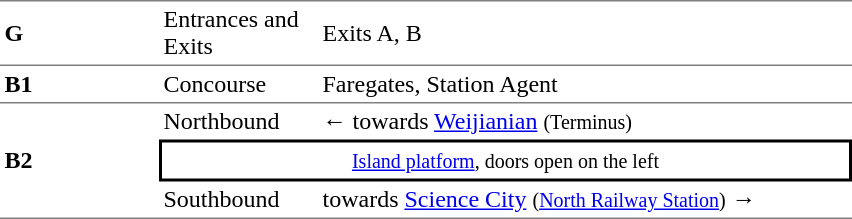<table cellspacing=0 cellpadding=3>
<tr>
<td style="border-top:solid 1px gray;border-bottom:solid 1px gray;" width=100><strong>G</strong></td>
<td style="border-top:solid 1px gray;border-bottom:solid 1px gray;" width=100>Entrances and Exits</td>
<td style="border-top:solid 1px gray;border-bottom:solid 1px gray;" width=350>Exits A, B</td>
</tr>
<tr>
<td style="border-bottom:solid 1px gray;"><strong>B1</strong></td>
<td style="border-bottom:solid 1px gray;">Concourse</td>
<td style="border-bottom:solid 1px gray;">Faregates, Station Agent</td>
</tr>
<tr>
<td style="border-bottom:solid 1px gray;" rowspan=3><strong>B2</strong></td>
<td>Northbound</td>
<td>←  towards <a href='#'>Weijianian</a> <small>(Terminus)</small></td>
</tr>
<tr>
<td style="border-right:solid 2px black;border-left:solid 2px black;border-top:solid 2px black;border-bottom:solid 2px black;text-align:center;" colspan=2><small><a href='#'>Island platform</a>, doors open on the left</small></td>
</tr>
<tr>
<td style="border-bottom:solid 1px gray;">Southbound</td>
<td style="border-bottom:solid 1px gray;">  towards <a href='#'>Science City</a> <small>(<a href='#'>North Railway Station</a>)</small> →</td>
</tr>
</table>
